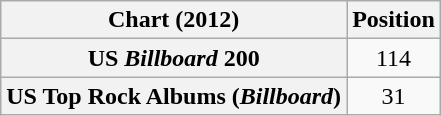<table class="wikitable sortable plainrowheaders" style="text-align:center">
<tr>
<th scope="col">Chart (2012)</th>
<th scope="col">Position</th>
</tr>
<tr>
<th scope="row">US <em>Billboard</em> 200</th>
<td>114</td>
</tr>
<tr>
<th scope="row">US Top Rock Albums (<em>Billboard</em>)</th>
<td>31</td>
</tr>
</table>
